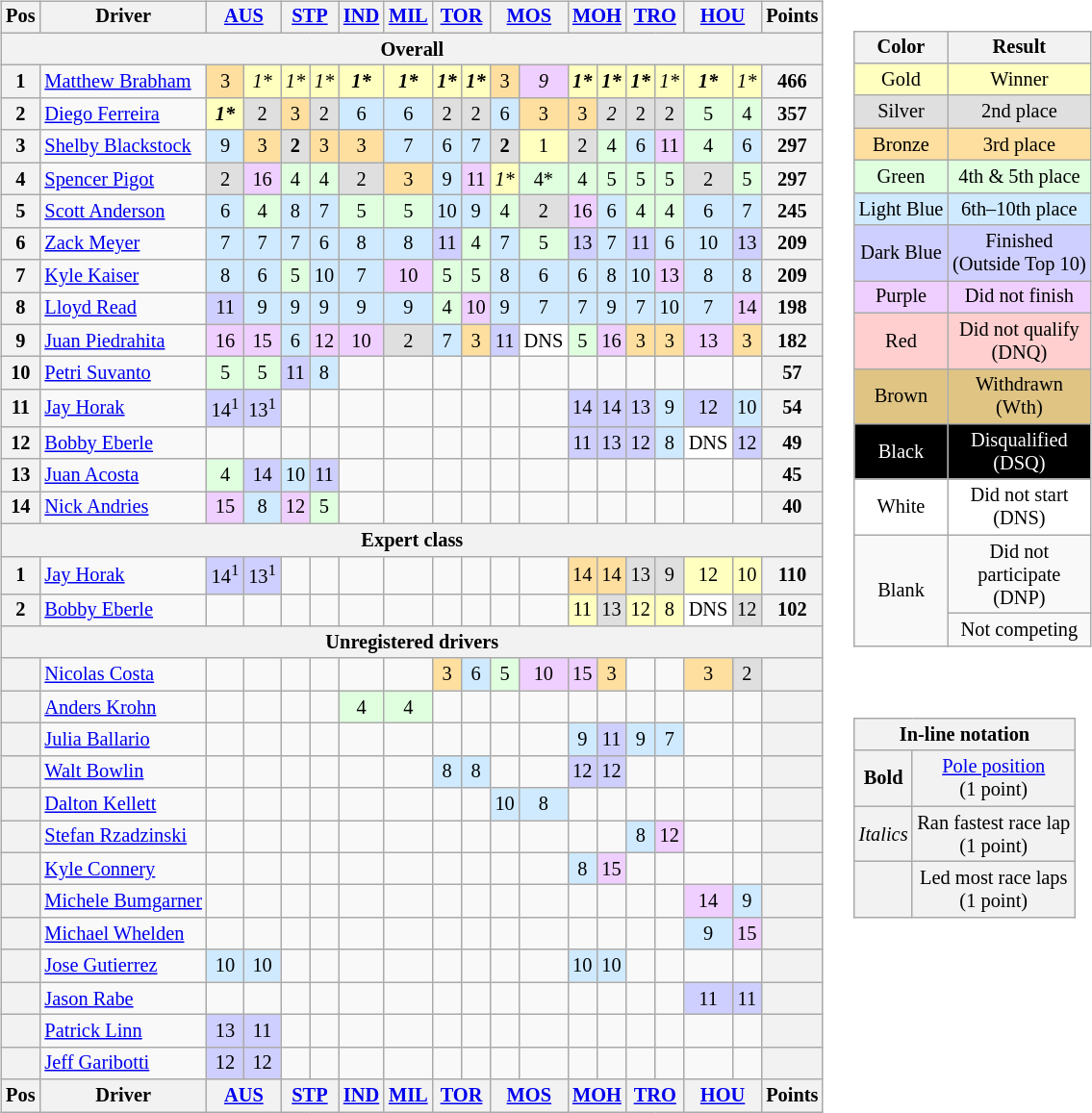<table>
<tr>
<td valign="top"><br><table class="wikitable" style="font-size:85%; text-align:center">
<tr valign="top">
<th valign="middle">Pos</th>
<th valign="middle">Driver</th>
<th colspan=2><a href='#'>AUS</a><br></th>
<th colspan=2><a href='#'>STP</a><br></th>
<th><a href='#'>IND</a><br></th>
<th><a href='#'>MIL</a><br></th>
<th colspan=2><a href='#'>TOR</a><br></th>
<th colspan=2><a href='#'>MOS</a><br></th>
<th colspan=2><a href='#'>MOH</a><br></th>
<th colspan=2><a href='#'>TRO</a><br></th>
<th colspan=2><a href='#'>HOU</a><br></th>
<th valign="middle">Points</th>
</tr>
<tr>
<th colspan=19>Overall</th>
</tr>
<tr>
<th>1</th>
<td align="left"> <a href='#'>Matthew Brabham</a></td>
<td style="background:#FFDF9F;">3</td>
<td style="background:#FFFFBF;"><em>1*</em></td>
<td style="background:#FFFFBF;"><em>1*</em></td>
<td style="background:#FFFFBF;"><em>1*</em></td>
<td style="background:#FFFFBF;"><strong><em>1*</em></strong></td>
<td style="background:#FFFFBF;"><strong><em>1*</em></strong></td>
<td style="background:#FFFFBF;"><strong><em>1*</em></strong></td>
<td style="background:#FFFFBF;"><strong><em>1*</em></strong></td>
<td style="background:#FFDF9F;">3</td>
<td style="background:#EFCFFF;"><em>9</em></td>
<td style="background:#FFFFBF;"><strong><em>1*</em></strong></td>
<td style="background:#FFFFBF;"><strong><em>1*</em></strong></td>
<td style="background:#FFFFBF;"><strong><em>1*</em></strong></td>
<td style="background:#FFFFBF;"><em>1*</em></td>
<td style="background:#FFFFBF;"><strong><em>1*</em></strong></td>
<td style="background:#FFFFBF;"><em>1*</em></td>
<th>466</th>
</tr>
<tr>
<th>2</th>
<td align="left"> <a href='#'>Diego Ferreira</a></td>
<td style="background:#FFFFBF;"><strong><em>1*</em></strong></td>
<td style="background:#DFDFDF;">2</td>
<td style="background:#FFDF9F;">3</td>
<td style="background:#DFDFDF;">2</td>
<td style="background:#CFEAFF;">6</td>
<td style="background:#CFEAFF;">6</td>
<td style="background:#DFDFDF;">2</td>
<td style="background:#DFDFDF;">2</td>
<td style="background:#CFEAFF;">6</td>
<td style="background:#FFDF9F;">3</td>
<td style="background:#FFDF9F;">3</td>
<td style="background:#DFDFDF;"><em>2</em></td>
<td style="background:#DFDFDF;">2</td>
<td style="background:#DFDFDF;">2</td>
<td style="background:#DFFFDF;">5</td>
<td style="background:#DFFFDF;">4</td>
<th>357</th>
</tr>
<tr>
<th>3</th>
<td align="left"> <a href='#'>Shelby Blackstock</a></td>
<td style="background:#CFEAFF;">9</td>
<td style="background:#FFDF9F;">3</td>
<td style="background:#DFDFDF;"><strong>2</strong></td>
<td style="background:#FFDF9F;">3</td>
<td style="background:#FFDF9F;">3</td>
<td style="background:#CFEAFF;">7</td>
<td style="background:#CFEAFF;">6</td>
<td style="background:#CFEAFF;">7</td>
<td style="background:#DFDFDF;"><strong>2</strong></td>
<td style="background:#FFFFBF;">1</td>
<td style="background:#DFDFDF;">2</td>
<td style="background:#DFFFDF;">4</td>
<td style="background:#CFEAFF;">6</td>
<td style="background:#EFCFFF;">11</td>
<td style="background:#DFFFDF;">4</td>
<td style="background:#CFEAFF;">6</td>
<th>297</th>
</tr>
<tr>
<th>4</th>
<td align="left"> <a href='#'>Spencer Pigot</a></td>
<td style="background:#DFDFDF;">2</td>
<td style="background:#EFCFFF;">16</td>
<td style="background:#DFFFDF;">4</td>
<td style="background:#DFFFDF;">4</td>
<td style="background:#DFDFDF;">2</td>
<td style="background:#FFDF9F;">3</td>
<td style="background:#CFEAFF;">9</td>
<td style="background:#EFCFFF;">11</td>
<td style="background:#FFFFBF;"><em>1*</em></td>
<td style="background:#DFFFDF;">4*</td>
<td style="background:#DFFFDF;">4</td>
<td style="background:#DFFFDF;">5</td>
<td style="background:#DFFFDF;">5</td>
<td style="background:#DFFFDF;">5</td>
<td style="background:#DFDFDF;">2</td>
<td style="background:#DFFFDF;">5</td>
<th>297</th>
</tr>
<tr>
<th>5</th>
<td align="left"> <a href='#'>Scott Anderson</a></td>
<td style="background:#CFEAFF;">6</td>
<td style="background:#DFFFDF;">4</td>
<td style="background:#CFEAFF;">8</td>
<td style="background:#CFEAFF;">7</td>
<td style="background:#DFFFDF;">5</td>
<td style="background:#DFFFDF;">5</td>
<td style="background:#CFEAFF;">10</td>
<td style="background:#CFEAFF;">9</td>
<td style="background:#DFFFDF;">4</td>
<td style="background:#DFDFDF;">2</td>
<td style="background:#EFCFFF;">16</td>
<td style="background:#CFEAFF;">6</td>
<td style="background:#DFFFDF;">4</td>
<td style="background:#DFFFDF;">4</td>
<td style="background:#CFEAFF;">6</td>
<td style="background:#CFEAFF;">7</td>
<th>245</th>
</tr>
<tr>
<th>6</th>
<td align="left"> <a href='#'>Zack Meyer</a></td>
<td style="background:#CFEAFF;">7</td>
<td style="background:#CFEAFF;">7</td>
<td style="background:#CFEAFF;">7</td>
<td style="background:#CFEAFF;">6</td>
<td style="background:#CFEAFF;">8</td>
<td style="background:#CFEAFF;">8</td>
<td style="background:#CFCFFF;">11</td>
<td style="background:#DFFFDF;">4</td>
<td style="background:#CFEAFF;">7</td>
<td style="background:#DFFFDF;">5</td>
<td style="background:#CFCFFF;">13</td>
<td style="background:#CFEAFF;">7</td>
<td style="background:#CFCFFF;">11</td>
<td style="background:#CFEAFF;">6</td>
<td style="background:#CFEAFF;">10</td>
<td style="background:#CFCFFF;">13</td>
<th>209</th>
</tr>
<tr>
<th>7</th>
<td align="left"> <a href='#'>Kyle Kaiser</a></td>
<td style="background:#CFEAFF;">8</td>
<td style="background:#CFEAFF;">6</td>
<td style="background:#DFFFDF;">5</td>
<td style="background:#CFEAFF;">10</td>
<td style="background:#CFEAFF;">7</td>
<td style="background:#EFCFFF;">10</td>
<td style="background:#DFFFDF;">5</td>
<td style="background:#DFFFDF;">5</td>
<td style="background:#CFEAFF;">8</td>
<td style="background:#CFEAFF;">6</td>
<td style="background:#CFEAFF;">6</td>
<td style="background:#CFEAFF;">8</td>
<td style="background:#CFEAFF;">10</td>
<td style="background:#EFCFFF;">13</td>
<td style="background:#CFEAFF;">8</td>
<td style="background:#CFEAFF;">8</td>
<th>209</th>
</tr>
<tr>
<th>8</th>
<td align="left"> <a href='#'>Lloyd Read</a></td>
<td style="background:#CFCFFF;">11</td>
<td style="background:#CFEAFF;">9</td>
<td style="background:#CFEAFF;">9</td>
<td style="background:#CFEAFF;">9</td>
<td style="background:#CFEAFF;">9</td>
<td style="background:#CFEAFF;">9</td>
<td style="background:#DFFFDF;">4</td>
<td style="background:#EFCFFF;">10</td>
<td style="background:#CFEAFF;">9</td>
<td style="background:#CFEAFF;">7</td>
<td style="background:#CFEAFF;">7</td>
<td style="background:#CFEAFF;">9</td>
<td style="background:#CFEAFF;">7</td>
<td style="background:#CFEAFF;">10</td>
<td style="background:#CFEAFF;">7</td>
<td style="background:#EFCFFF;">14</td>
<th>198</th>
</tr>
<tr>
<th>9</th>
<td align="left"> <a href='#'>Juan Piedrahita</a></td>
<td style="background:#EFCFFF;">16</td>
<td style="background:#EFCFFF;">15</td>
<td style="background:#CFEAFF;">6</td>
<td style="background:#EFCFFF;">12</td>
<td style="background:#EFCFFF;">10</td>
<td style="background:#DFDFDF;">2</td>
<td style="background:#CFEAFF;">7</td>
<td style="background:#FFDF9F;">3</td>
<td style="background:#CFCFFF;">11</td>
<td style="background:#FFFFFF;">DNS</td>
<td style="background:#DFFFDF;">5</td>
<td style="background:#EFCFFF;">16</td>
<td style="background:#FFDF9F;">3</td>
<td style="background:#FFDF9F;">3</td>
<td style="background:#EFCFFF;">13</td>
<td style="background:#FFDF9F;">3</td>
<th>182</th>
</tr>
<tr>
<th>10</th>
<td align="left"> <a href='#'>Petri Suvanto</a></td>
<td style="background:#DFFFDF;">5</td>
<td style="background:#DFFFDF;">5</td>
<td style="background:#CFCFFF;">11</td>
<td style="background:#CFEAFF;">8</td>
<td></td>
<td></td>
<td></td>
<td></td>
<td></td>
<td></td>
<td></td>
<td></td>
<td></td>
<td></td>
<td></td>
<td></td>
<th>57</th>
</tr>
<tr>
<th>11</th>
<td align="left"> <a href='#'>Jay Horak</a></td>
<td style="background:#CFCFFF;">14<sup>1</sup></td>
<td style="background:#CFCFFF;">13<sup>1</sup></td>
<td></td>
<td></td>
<td></td>
<td></td>
<td></td>
<td></td>
<td></td>
<td></td>
<td style="background:#CFCFFF;">14</td>
<td style="background:#CFCFFF;">14</td>
<td style="background:#CFCFFF;">13</td>
<td style="background:#CFEAFF;">9</td>
<td style="background:#CFCFFF;">12</td>
<td style="background:#CFEAFF;">10</td>
<th>54</th>
</tr>
<tr>
<th>12</th>
<td align="left"> <a href='#'>Bobby Eberle</a></td>
<td></td>
<td></td>
<td></td>
<td></td>
<td></td>
<td></td>
<td></td>
<td></td>
<td></td>
<td></td>
<td style="background:#CFCFFF;">11</td>
<td style="background:#CFCFFF;">13</td>
<td style="background:#CFCFFF;">12</td>
<td style="background:#CFEAFF;">8</td>
<td style="background:#FFFFFF;">DNS</td>
<td style="background:#CFCFFF;">12</td>
<th>49</th>
</tr>
<tr>
<th>13</th>
<td align="left"> <a href='#'>Juan Acosta</a></td>
<td style="background:#DFFFDF;">4</td>
<td style="background:#CFCFFF;">14</td>
<td style="background:#CFEAFF;">10</td>
<td style="background:#CFCFFF;">11</td>
<td></td>
<td></td>
<td></td>
<td></td>
<td></td>
<td></td>
<td></td>
<td></td>
<td></td>
<td></td>
<td></td>
<td></td>
<th>45</th>
</tr>
<tr>
<th>14</th>
<td align="left"> <a href='#'>Nick Andries</a></td>
<td style="background:#EFCFFF;">15</td>
<td style="background:#CFEAFF;">8</td>
<td style="background:#EFCFFF;">12</td>
<td style="background:#DFFFDF;">5</td>
<td></td>
<td></td>
<td></td>
<td></td>
<td></td>
<td></td>
<td></td>
<td></td>
<td></td>
<td></td>
<td></td>
<td></td>
<th>40</th>
</tr>
<tr>
<th colspan=19>Expert class</th>
</tr>
<tr>
<th>1</th>
<td align="left"> <a href='#'>Jay Horak</a></td>
<td style="background:#CFCFFF;">14<sup>1</sup></td>
<td style="background:#CFCFFF;">13<sup>1</sup></td>
<td></td>
<td></td>
<td></td>
<td></td>
<td></td>
<td></td>
<td></td>
<td></td>
<td style="background:#FFDF9F;">14</td>
<td style="background:#FFDF9F;">14</td>
<td style="background:#DFDFDF;">13</td>
<td style="background:#DFDFDF;">9</td>
<td style="background:#FFFFBF;">12</td>
<td style="background:#FFFFBF;">10</td>
<th>110</th>
</tr>
<tr>
<th>2</th>
<td align="left"> <a href='#'>Bobby Eberle</a></td>
<td></td>
<td></td>
<td></td>
<td></td>
<td></td>
<td></td>
<td></td>
<td></td>
<td></td>
<td></td>
<td style="background:#FFFFBF;">11</td>
<td style="background:#DFDFDF;">13</td>
<td style="background:#FFFFBF;">12</td>
<td style="background:#FFFFBF;">8</td>
<td style="background:#FFFFFF;">DNS</td>
<td style="background:#DFDFDF;">12</td>
<th>102</th>
</tr>
<tr>
<th colspan=19>Unregistered drivers</th>
</tr>
<tr>
<th></th>
<td align="left"> <a href='#'>Nicolas Costa</a></td>
<td></td>
<td></td>
<td></td>
<td></td>
<td></td>
<td></td>
<td style="background:#FFDF9F;">3</td>
<td style="background:#CFEAFF;">6</td>
<td style="background:#DFFFDF;">5</td>
<td style="background:#EFCFFF;">10</td>
<td style="background:#EFCFFF;">15</td>
<td style="background:#FFDF9F;">3</td>
<td></td>
<td></td>
<td style="background:#FFDF9F;">3</td>
<td style="background:#DFDFDF;">2</td>
<th></th>
</tr>
<tr>
<th></th>
<td align="left"> <a href='#'>Anders Krohn</a></td>
<td></td>
<td></td>
<td></td>
<td></td>
<td style="background:#DFFFDF;">4</td>
<td style="background:#DFFFDF;">4</td>
<td></td>
<td></td>
<td></td>
<td></td>
<td></td>
<td></td>
<td></td>
<td></td>
<td></td>
<td></td>
<th></th>
</tr>
<tr>
<th></th>
<td align="left"> <a href='#'>Julia Ballario</a></td>
<td></td>
<td></td>
<td></td>
<td></td>
<td></td>
<td></td>
<td></td>
<td></td>
<td></td>
<td></td>
<td style="background:#CFEAFF;">9</td>
<td style="background:#CFCFFF;">11</td>
<td style="background:#CFEAFF;">9</td>
<td style="background:#CFEAFF;">7</td>
<td></td>
<td></td>
<th></th>
</tr>
<tr>
<th></th>
<td align="left"> <a href='#'>Walt Bowlin</a></td>
<td></td>
<td></td>
<td></td>
<td></td>
<td></td>
<td></td>
<td style="background:#CFEAFF;">8</td>
<td style="background:#CFEAFF;">8</td>
<td></td>
<td></td>
<td style="background:#CFCFFF;">12</td>
<td style="background:#CFCFFF;">12</td>
<td></td>
<td></td>
<td></td>
<td></td>
<th></th>
</tr>
<tr>
<th></th>
<td align="left"> <a href='#'>Dalton Kellett</a></td>
<td></td>
<td></td>
<td></td>
<td></td>
<td></td>
<td></td>
<td></td>
<td></td>
<td style="background:#CFEAFF;">10</td>
<td style="background:#CFEAFF;">8</td>
<td></td>
<td></td>
<td></td>
<td></td>
<td></td>
<td></td>
<th></th>
</tr>
<tr>
<th></th>
<td align="left"> <a href='#'>Stefan Rzadzinski</a></td>
<td></td>
<td></td>
<td></td>
<td></td>
<td></td>
<td></td>
<td></td>
<td></td>
<td></td>
<td></td>
<td></td>
<td></td>
<td style="background:#CFEAFF;">8</td>
<td style="background:#EFCFFF;">12</td>
<td></td>
<td></td>
<th></th>
</tr>
<tr>
<th></th>
<td align="left"> <a href='#'>Kyle Connery</a></td>
<td></td>
<td></td>
<td></td>
<td></td>
<td></td>
<td></td>
<td></td>
<td></td>
<td></td>
<td></td>
<td style="background:#CFEAFF;">8</td>
<td style="background:#EFCFFF;">15</td>
<td></td>
<td></td>
<td></td>
<td></td>
<th></th>
</tr>
<tr>
<th></th>
<td align="left"> <a href='#'>Michele Bumgarner</a></td>
<td></td>
<td></td>
<td></td>
<td></td>
<td></td>
<td></td>
<td></td>
<td></td>
<td></td>
<td></td>
<td></td>
<td></td>
<td></td>
<td></td>
<td style="background:#EFCFFF;">14</td>
<td style="background:#CFEAFF;">9</td>
<th></th>
</tr>
<tr>
<th></th>
<td align="left"> <a href='#'>Michael Whelden</a></td>
<td></td>
<td></td>
<td></td>
<td></td>
<td></td>
<td></td>
<td></td>
<td></td>
<td></td>
<td></td>
<td></td>
<td></td>
<td></td>
<td></td>
<td style="background:#CFEAFF;">9</td>
<td style="background:#EFCFFF;">15</td>
<th></th>
</tr>
<tr>
<th></th>
<td align="left"> <a href='#'>Jose Gutierrez</a></td>
<td style="background:#CFEAFF;">10</td>
<td style="background:#CFEAFF;">10</td>
<td></td>
<td></td>
<td></td>
<td></td>
<td></td>
<td></td>
<td></td>
<td></td>
<td style="background:#CFEAFF;">10</td>
<td style="background:#CFEAFF;">10</td>
<td></td>
<td></td>
<td></td>
<td></td>
<th></th>
</tr>
<tr>
<th></th>
<td align="left"> <a href='#'>Jason Rabe</a></td>
<td></td>
<td></td>
<td></td>
<td></td>
<td></td>
<td></td>
<td></td>
<td></td>
<td></td>
<td></td>
<td></td>
<td></td>
<td></td>
<td></td>
<td style="background:#CFCFFF;">11</td>
<td style="background:#CFCFFF;">11</td>
<th></th>
</tr>
<tr>
<th></th>
<td align="left"> <a href='#'>Patrick Linn</a></td>
<td style="background:#CFCFFF;">13</td>
<td style="background:#CFCFFF;">11</td>
<td></td>
<td></td>
<td></td>
<td></td>
<td></td>
<td></td>
<td></td>
<td></td>
<td></td>
<td></td>
<td></td>
<td></td>
<td></td>
<td></td>
<th></th>
</tr>
<tr>
<th></th>
<td align="left"> <a href='#'>Jeff Garibotti</a></td>
<td style="background:#CFCFFF;">12</td>
<td style="background:#CFCFFF;">12</td>
<td></td>
<td></td>
<td></td>
<td></td>
<td></td>
<td></td>
<td></td>
<td></td>
<td></td>
<td></td>
<td></td>
<td></td>
<td></td>
<td></td>
<th></th>
</tr>
<tr valign="top">
<th valign="middle">Pos</th>
<th valign="middle">Driver</th>
<th colspan=2><a href='#'>AUS</a><br></th>
<th colspan=2><a href='#'>STP</a><br></th>
<th><a href='#'>IND</a><br></th>
<th><a href='#'>MIL</a><br></th>
<th colspan=2><a href='#'>TOR</a><br></th>
<th colspan=2><a href='#'>MOS</a><br></th>
<th colspan=2><a href='#'>MOH</a><br></th>
<th colspan=2><a href='#'>TRO</a><br></th>
<th colspan=2><a href='#'>HOU</a><br></th>
<th valign="middle">Points</th>
</tr>
</table>
</td>
<td valign="top"><br><table>
<tr>
<td><br><table style="margin-right:0; font-size:85%; text-align:center;" class="wikitable">
<tr>
<th>Color</th>
<th>Result</th>
</tr>
<tr style="background:#FFFFBF;">
<td>Gold</td>
<td>Winner</td>
</tr>
<tr style="background:#DFDFDF;">
<td>Silver</td>
<td>2nd place</td>
</tr>
<tr style="background:#FFDF9F;">
<td>Bronze</td>
<td>3rd place</td>
</tr>
<tr style="background:#DFFFDF;">
<td>Green</td>
<td>4th & 5th place</td>
</tr>
<tr style="background:#CFEAFF;">
<td>Light Blue</td>
<td>6th–10th place</td>
</tr>
<tr style="background:#CFCFFF;">
<td>Dark Blue</td>
<td>Finished<br>(Outside Top 10)</td>
</tr>
<tr style="background:#EFCFFF;">
<td>Purple</td>
<td>Did not finish</td>
</tr>
<tr style="background:#FFCFCF;">
<td>Red</td>
<td>Did not qualify<br>(DNQ)</td>
</tr>
<tr style="background:#DFC484;">
<td>Brown</td>
<td>Withdrawn<br>(Wth)</td>
</tr>
<tr style="background:#000000; color:white;">
<td>Black</td>
<td>Disqualified<br>(DSQ)</td>
</tr>
<tr style="background:#FFFFFF;">
<td>White</td>
<td>Did not start<br>(DNS)</td>
</tr>
<tr>
<td rowspan=2>Blank</td>
<td>Did not<br>participate<br>(DNP)</td>
</tr>
<tr>
<td>Not competing</td>
</tr>
</table>
</td>
</tr>
<tr>
<td><br><table style="margin-right:0; font-size:85%; text-align:center;" class="wikitable">
<tr>
<td style="background:#F2F2F2;" align=center colspan=2><strong>In-line notation</strong></td>
</tr>
<tr>
<td style="background:#F2F2F2;" align=center><strong>Bold</strong></td>
<td style="background:#F2F2F2;" align=center><a href='#'>Pole position</a><br>(1 point)</td>
</tr>
<tr>
<td style="background:#F2F2F2;" align=center><em>Italics</em></td>
<td style="background:#F2F2F2;" align=center>Ran fastest race lap<br>(1 point)</td>
</tr>
<tr>
<td style="background:#F2F2F2;" align=center></td>
<td style="background:#F2F2F2;" align=center>Led most race laps<br>(1 point)</td>
</tr>
</table>
</td>
</tr>
</table>
</td>
</tr>
</table>
